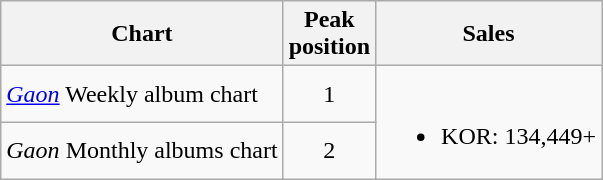<table class="wikitable sortable">
<tr>
<th>Chart</th>
<th>Peak<br>position</th>
<th style="text-align:center;">Sales</th>
</tr>
<tr>
<td><em><a href='#'>Gaon</a></em> Weekly album chart</td>
<td align="center">1</td>
<td rowspan="2"><br><ul><li>KOR: 134,449+</li></ul></td>
</tr>
<tr>
<td><em>Gaon</em> Monthly albums chart</td>
<td align="center">2</td>
</tr>
</table>
